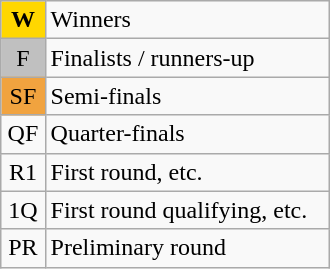<table class="wikitable" style="width:220px">
<tr>
<td bgcolor=Gold style=text-align:center><strong>W</strong></td>
<td style=text-align:left>Winners</td>
</tr>
<tr>
<td bgcolor=Silver style=text-align:center>F</td>
<td style=text-align:left>Finalists / runners-up</td>
</tr>
<tr>
<td bgcolor=#F1A33F style=text-align:center>SF</td>
<td style=text-align:left>Semi-finals</td>
</tr>
<tr>
<td style=text-align:center>QF</td>
<td style=text-align:left>Quarter-finals</td>
</tr>
<tr>
<td style=text-align:center>R1</td>
<td style=text-align:left>First round, etc.</td>
</tr>
<tr>
<td style=text-align:center>1Q</td>
<td style=text-align:left>First round qualifying, etc.</td>
</tr>
<tr>
<td style=text-align:center>PR</td>
<td style=text-align:left>Preliminary round</td>
</tr>
</table>
